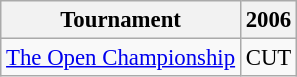<table class="wikitable" style="font-size:95%;text-align:center;">
<tr>
<th>Tournament</th>
<th>2006</th>
</tr>
<tr>
<td align=left><a href='#'>The Open Championship</a></td>
<td>CUT</td>
</tr>
</table>
